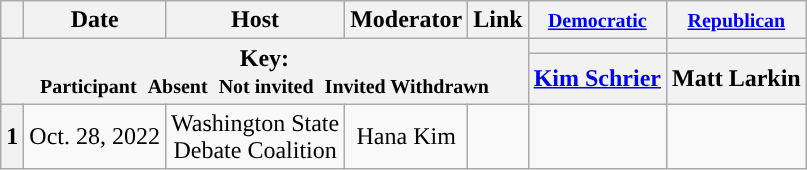<table class="wikitable" style="text-align:center;">
<tr>
<th scope="col"></th>
<th scope="col">Date</th>
<th scope="col">Host</th>
<th scope="col">Moderator</th>
<th scope="col">Link</th>
<th scope="col"><small><a href='#'>Democratic</a></small></th>
<th scope="col"><small><a href='#'>Republican</a></small></th>
</tr>
<tr>
<th colspan="5" rowspan="2">Key:<br> <small>Participant </small>  <small>Absent </small>  <small>Not invited </small>  <small>Invited  Withdrawn</small></th>
<th scope="col" style="background:"></th>
<th scope="col" style="background:"></th>
</tr>
<tr>
<th scope="col"><a href='#'>Kim Schrier</a></th>
<th scope="col">Matt Larkin</th>
</tr>
<tr>
<th>1</th>
<td style="white-space:nowrap;">Oct. 28, 2022</td>
<td style="white-space:nowrap;">Washington State<br>Debate Coalition</td>
<td style="white-space:nowrap;">Hana Kim</td>
<td style="white-space:nowrap;"></td>
<td></td>
<td></td>
</tr>
</table>
